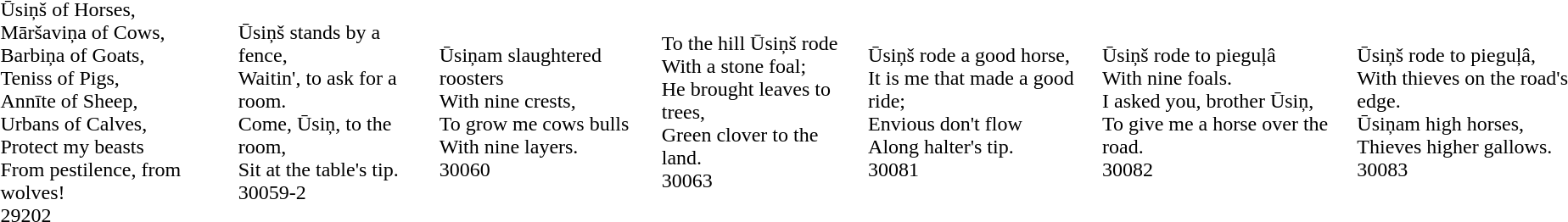<table>
<tr>
<td><br>Ūsiņš of Horses,<br>
Māršaviņa of Cows,<br>
Barbiņa of Goats,<br>
Teniss of Pigs,<br>
Annīte of Sheep,<br>
Urbans of Calves,<br>
Protect my beasts<br>
From pestilence, from wolves!<br>
29202</td>
<td><br>Ūsiņš stands by a fence,<br>
Waitin', to ask for a room.<br>
Come, Ūsiņ, to the room,<br>
Sit at the table's tip.<br>
30059-2</td>
<td><br>Ūsiņam slaughtered roosters<br>
With nine crests,<br>
To grow me cows bulls<br>
With nine layers.<br>
30060</td>
<td><br>To the hill Ūsiņš rode<br>
With a stone foal;<br>
He brought leaves to trees,<br>
Green clover to the land.<br>
30063</td>
<td><br>Ūsiņš rode a good horse,<br>
It is me that made a good ride;<br>
Envious don't flow<br>
Along halter's tip.<br>
30081</td>
<td><br>Ūsiņš rode to pieguļâ<br>
With nine foals.<br>
I asked you, brother Ūsiņ,<br>
To give me a horse over the road.<br>
30082</td>
<td><br>Ūsiņš rode to pieguļâ,<br>
With thieves on the road's edge.<br>
Ūsiņam high horses,<br>
Thieves higher gallows.<br>
30083</td>
<td></td>
</tr>
</table>
